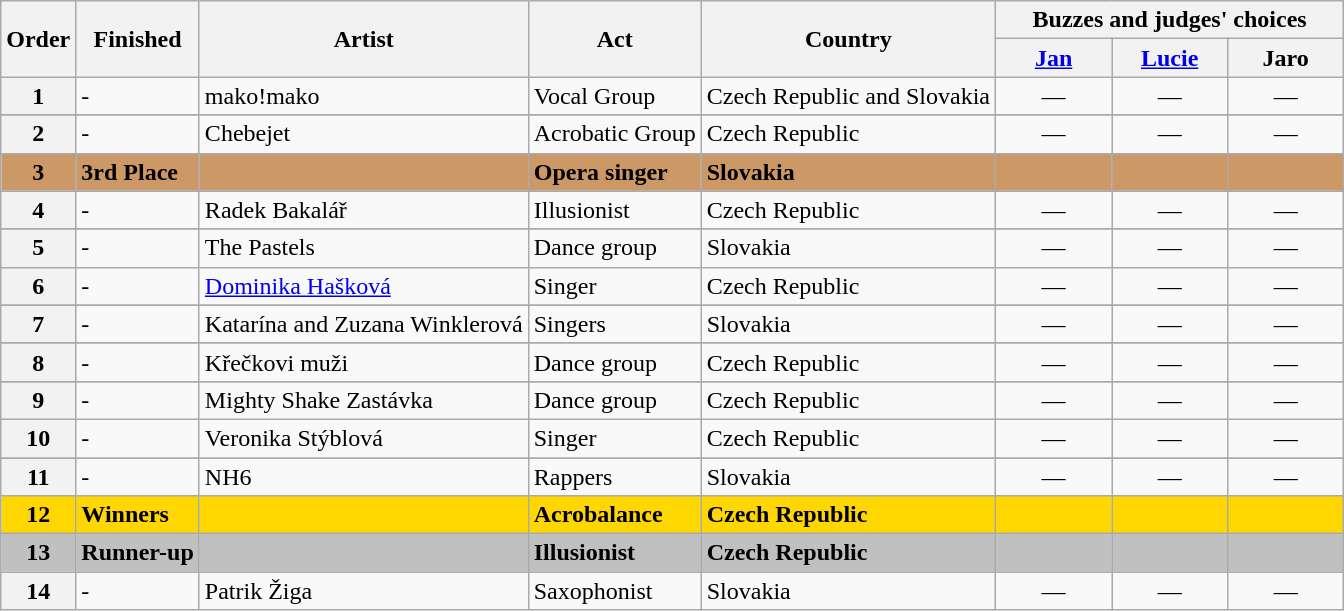<table class="wikitable">
<tr>
<th rowspan=2>Order</th>
<th rowspan=2>Finished</th>
<th rowspan=2>Artist</th>
<th rowspan=2>Act</th>
<th rowspan=2>Country</th>
<th colspan=3>Buzzes and judges' choices</th>
</tr>
<tr>
<th width="70"><a href='#'>Jan</a></th>
<th width="70"><a href='#'>Lucie</a></th>
<th width="70">Jaro</th>
</tr>
<tr>
<th scope="row">1</th>
<td>-</td>
<td>mako!mako</td>
<td>Vocal Group</td>
<td>Czech Republic and Slovakia</td>
<td align="center">—</td>
<td align="center">—</td>
<td align="center">—</td>
</tr>
<tr>
</tr>
<tr>
<th scope="row">2</th>
<td>-</td>
<td>Chebejet</td>
<td>Acrobatic Group</td>
<td>Czech Republic</td>
<td align="center">—</td>
<td align="center">—</td>
<td align="center">—</td>
</tr>
<tr>
</tr>
<tr>
<th scope="row" style="background-color:#c96">3</th>
<td style="background-color:#c96"><strong>3rd Place</strong></td>
<td style="background-color:#c96"></td>
<td style="background-color:#c96"><strong>Opera singer</strong></td>
<td style="background-color:#c96"><strong>Slovakia</strong></td>
<td style="background-color:#c96"></td>
<td style="background-color:#c96"></td>
<td style="background-color:#c96"></td>
</tr>
<tr>
</tr>
<tr>
<th scope="row">4</th>
<td>-</td>
<td>Radek Bakalář</td>
<td>Illusionist</td>
<td>Czech Republic</td>
<td align="center">—</td>
<td align="center">—</td>
<td align="center">—</td>
</tr>
<tr>
</tr>
<tr>
<th scope="row">5</th>
<td>-</td>
<td>The Pastels</td>
<td>Dance group</td>
<td>Slovakia</td>
<td align="center">—</td>
<td align="center">—</td>
<td align="center">—</td>
</tr>
<tr>
<th scope="row">6</th>
<td>-</td>
<td><a href='#'>Dominika Hašková</a></td>
<td>Singer</td>
<td>Czech Republic</td>
<td align="center">—</td>
<td align="center">—</td>
<td align="center">—</td>
</tr>
<tr>
</tr>
<tr>
<th scope="row">7</th>
<td>-</td>
<td>Katarína and Zuzana Winklerová</td>
<td>Singers</td>
<td>Slovakia</td>
<td align="center">—</td>
<td align="center">—</td>
<td align="center">—</td>
</tr>
<tr>
</tr>
<tr>
<th scope="row">8</th>
<td>-</td>
<td>Křečkovi muži</td>
<td>Dance group</td>
<td>Czech Republic</td>
<td align="center">—</td>
<td align="center">—</td>
<td align="center">—</td>
</tr>
<tr>
</tr>
<tr>
<th scope="row">9</th>
<td>-</td>
<td>Mighty Shake Zastávka</td>
<td>Dance group</td>
<td>Czech Republic</td>
<td align="center">—</td>
<td align="center">—</td>
<td align="center">—</td>
</tr>
<tr>
<th scope="row">10</th>
<td>-</td>
<td>Veronika Stýblová</td>
<td>Singer</td>
<td>Czech Republic</td>
<td align="center">—</td>
<td align="center">—</td>
<td align="center">—</td>
</tr>
<tr>
</tr>
<tr>
<th scope="row">11</th>
<td>-</td>
<td>NH6</td>
<td>Rappers</td>
<td>Slovakia</td>
<td align="center">—</td>
<td align="center">—</td>
<td align="center">—</td>
</tr>
<tr>
<th scope="row" style="background-color:gold">12</th>
<td style="background-color:gold"><strong>Winners</strong></td>
<td style="background-color:gold"></td>
<td style="background-color:gold"><strong>Acrobalance</strong></td>
<td style="background-color:gold"><strong>Czech Republic</strong></td>
<td style="background-color:gold"></td>
<td style="background-color:gold"></td>
<td style="background-color:gold"></td>
</tr>
<tr>
<th scope="row" style="background-color:silver">13</th>
<td style="background-color:silver"><strong>Runner-up</strong></td>
<td style="background-color:silver"></td>
<td style="background-color:silver"><strong>Illusionist</strong></td>
<td style="background-color:silver"><strong>Czech Republic</strong></td>
<td style="background-color:silver"></td>
<td style="background-color:silver"></td>
<td style="background-color:silver"></td>
</tr>
<tr>
<th scope="row">14</th>
<td>-</td>
<td>Patrik Žiga</td>
<td>Saxophonist</td>
<td>Slovakia</td>
<td align="center">—</td>
<td align="center">—</td>
<td align="center">—</td>
</tr>
</table>
